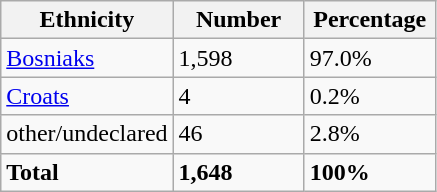<table class="wikitable">
<tr>
<th width="100px">Ethnicity</th>
<th width="80px">Number</th>
<th width="80px">Percentage</th>
</tr>
<tr>
<td><a href='#'>Bosniaks</a></td>
<td>1,598</td>
<td>97.0%</td>
</tr>
<tr>
<td><a href='#'>Croats</a></td>
<td>4</td>
<td>0.2%</td>
</tr>
<tr>
<td>other/undeclared</td>
<td>46</td>
<td>2.8%</td>
</tr>
<tr>
<td><strong>Total</strong></td>
<td><strong>1,648</strong></td>
<td><strong>100%</strong></td>
</tr>
</table>
